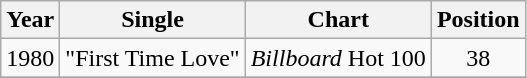<table class="wikitable">
<tr>
<th>Year</th>
<th>Single</th>
<th>Chart</th>
<th>Position</th>
</tr>
<tr>
<td>1980</td>
<td>"First Time Love"</td>
<td><em>Billboard</em> Hot 100</td>
<td align="center">38</td>
</tr>
<tr>
</tr>
</table>
